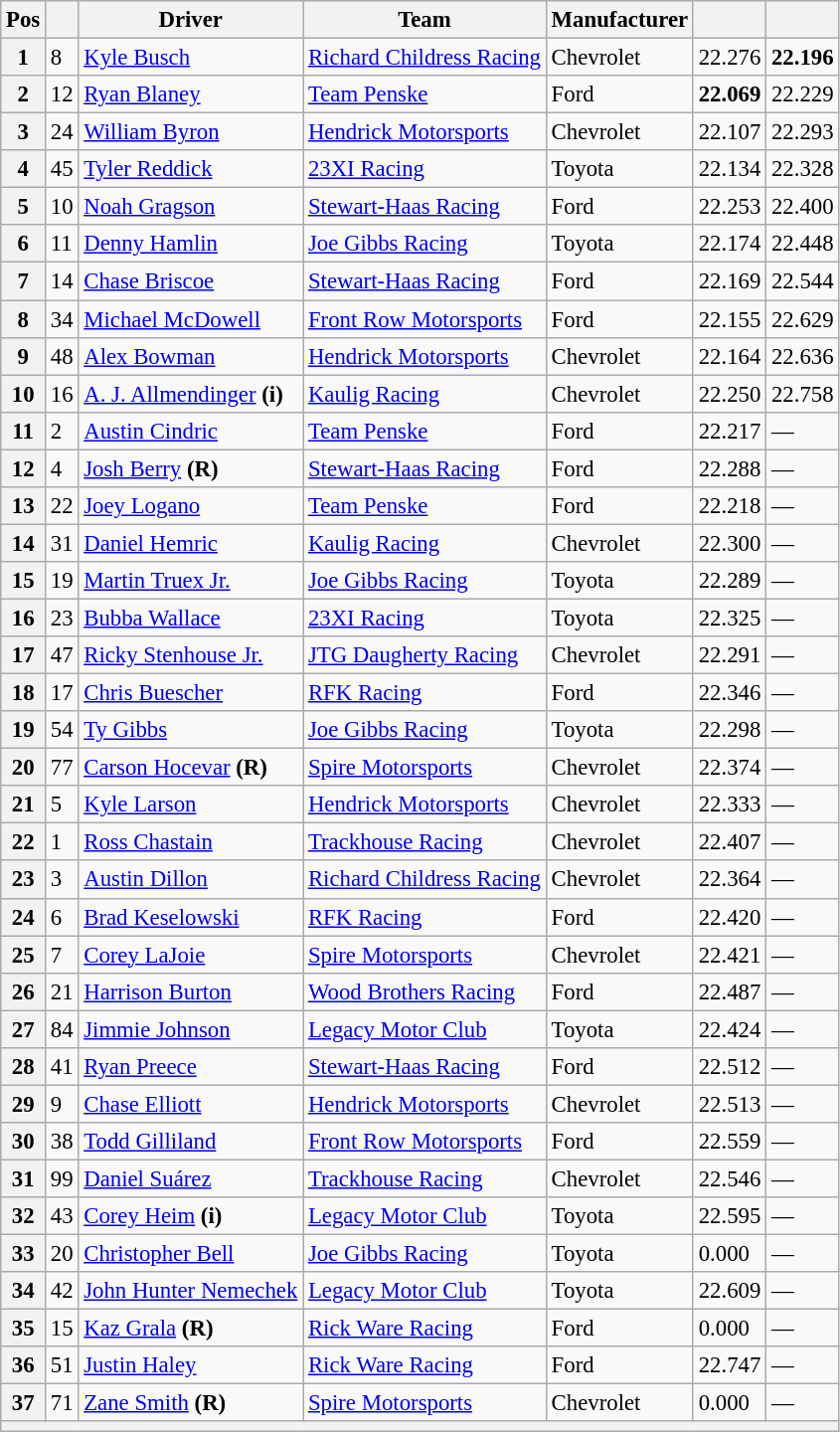<table class="wikitable" style="font-size:95%">
<tr>
<th>Pos</th>
<th></th>
<th>Driver</th>
<th>Team</th>
<th>Manufacturer</th>
<th></th>
<th></th>
</tr>
<tr>
<th>1</th>
<td>8</td>
<td><a href='#'>Kyle Busch</a></td>
<td><a href='#'>Richard Childress Racing</a></td>
<td>Chevrolet</td>
<td>22.276</td>
<td><strong>22.196</strong></td>
</tr>
<tr>
<th>2</th>
<td>12</td>
<td><a href='#'>Ryan Blaney</a></td>
<td><a href='#'>Team Penske</a></td>
<td>Ford</td>
<td><strong>22.069</strong></td>
<td>22.229</td>
</tr>
<tr>
<th>3</th>
<td>24</td>
<td><a href='#'>William Byron</a></td>
<td><a href='#'>Hendrick Motorsports</a></td>
<td>Chevrolet</td>
<td>22.107</td>
<td>22.293</td>
</tr>
<tr>
<th>4</th>
<td>45</td>
<td><a href='#'>Tyler Reddick</a></td>
<td><a href='#'>23XI Racing</a></td>
<td>Toyota</td>
<td>22.134</td>
<td>22.328</td>
</tr>
<tr>
<th>5</th>
<td>10</td>
<td><a href='#'>Noah Gragson</a></td>
<td><a href='#'>Stewart-Haas Racing</a></td>
<td>Ford</td>
<td>22.253</td>
<td>22.400</td>
</tr>
<tr>
<th>6</th>
<td>11</td>
<td><a href='#'>Denny Hamlin</a></td>
<td><a href='#'>Joe Gibbs Racing</a></td>
<td>Toyota</td>
<td>22.174</td>
<td>22.448</td>
</tr>
<tr>
<th>7</th>
<td>14</td>
<td><a href='#'>Chase Briscoe</a></td>
<td><a href='#'>Stewart-Haas Racing</a></td>
<td>Ford</td>
<td>22.169</td>
<td>22.544</td>
</tr>
<tr>
<th>8</th>
<td>34</td>
<td><a href='#'>Michael McDowell</a></td>
<td><a href='#'>Front Row Motorsports</a></td>
<td>Ford</td>
<td>22.155</td>
<td>22.629</td>
</tr>
<tr>
<th>9</th>
<td>48</td>
<td><a href='#'>Alex Bowman</a></td>
<td><a href='#'>Hendrick Motorsports</a></td>
<td>Chevrolet</td>
<td>22.164</td>
<td>22.636</td>
</tr>
<tr>
<th>10</th>
<td>16</td>
<td><a href='#'>A. J. Allmendinger</a> <strong>(i)</strong></td>
<td><a href='#'>Kaulig Racing</a></td>
<td>Chevrolet</td>
<td>22.250</td>
<td>22.758</td>
</tr>
<tr>
<th>11</th>
<td>2</td>
<td><a href='#'>Austin Cindric</a></td>
<td><a href='#'>Team Penske</a></td>
<td>Ford</td>
<td>22.217</td>
<td>—</td>
</tr>
<tr>
<th>12</th>
<td>4</td>
<td><a href='#'>Josh Berry</a> <strong>(R)</strong></td>
<td><a href='#'>Stewart-Haas Racing</a></td>
<td>Ford</td>
<td>22.288</td>
<td>—</td>
</tr>
<tr>
<th>13</th>
<td>22</td>
<td><a href='#'>Joey Logano</a></td>
<td><a href='#'>Team Penske</a></td>
<td>Ford</td>
<td>22.218</td>
<td>—</td>
</tr>
<tr>
<th>14</th>
<td>31</td>
<td><a href='#'>Daniel Hemric</a></td>
<td><a href='#'>Kaulig Racing</a></td>
<td>Chevrolet</td>
<td>22.300</td>
<td>—</td>
</tr>
<tr>
<th>15</th>
<td>19</td>
<td><a href='#'>Martin Truex Jr.</a></td>
<td><a href='#'>Joe Gibbs Racing</a></td>
<td>Toyota</td>
<td>22.289</td>
<td>—</td>
</tr>
<tr>
<th>16</th>
<td>23</td>
<td><a href='#'>Bubba Wallace</a></td>
<td><a href='#'>23XI Racing</a></td>
<td>Toyota</td>
<td>22.325</td>
<td>—</td>
</tr>
<tr>
<th>17</th>
<td>47</td>
<td><a href='#'>Ricky Stenhouse Jr.</a></td>
<td><a href='#'>JTG Daugherty Racing</a></td>
<td>Chevrolet</td>
<td>22.291</td>
<td>—</td>
</tr>
<tr>
<th>18</th>
<td>17</td>
<td><a href='#'>Chris Buescher</a></td>
<td><a href='#'>RFK Racing</a></td>
<td>Ford</td>
<td>22.346</td>
<td>—</td>
</tr>
<tr>
<th>19</th>
<td>54</td>
<td><a href='#'>Ty Gibbs</a></td>
<td><a href='#'>Joe Gibbs Racing</a></td>
<td>Toyota</td>
<td>22.298</td>
<td>—</td>
</tr>
<tr>
<th>20</th>
<td>77</td>
<td><a href='#'>Carson Hocevar</a> <strong>(R)</strong></td>
<td><a href='#'>Spire Motorsports</a></td>
<td>Chevrolet</td>
<td>22.374</td>
<td>—</td>
</tr>
<tr>
<th>21</th>
<td>5</td>
<td><a href='#'>Kyle Larson</a></td>
<td><a href='#'>Hendrick Motorsports</a></td>
<td>Chevrolet</td>
<td>22.333</td>
<td>—</td>
</tr>
<tr>
<th>22</th>
<td>1</td>
<td><a href='#'>Ross Chastain</a></td>
<td><a href='#'>Trackhouse Racing</a></td>
<td>Chevrolet</td>
<td>22.407</td>
<td>—</td>
</tr>
<tr>
<th>23</th>
<td>3</td>
<td><a href='#'>Austin Dillon</a></td>
<td><a href='#'>Richard Childress Racing</a></td>
<td>Chevrolet</td>
<td>22.364</td>
<td>—</td>
</tr>
<tr>
<th>24</th>
<td>6</td>
<td><a href='#'>Brad Keselowski</a></td>
<td><a href='#'>RFK Racing</a></td>
<td>Ford</td>
<td>22.420</td>
<td>—</td>
</tr>
<tr>
<th>25</th>
<td>7</td>
<td><a href='#'>Corey LaJoie</a></td>
<td><a href='#'>Spire Motorsports</a></td>
<td>Chevrolet</td>
<td>22.421</td>
<td>—</td>
</tr>
<tr>
<th>26</th>
<td>21</td>
<td><a href='#'>Harrison Burton</a></td>
<td><a href='#'>Wood Brothers Racing</a></td>
<td>Ford</td>
<td>22.487</td>
<td>—</td>
</tr>
<tr>
<th>27</th>
<td>84</td>
<td><a href='#'>Jimmie Johnson</a></td>
<td><a href='#'>Legacy Motor Club</a></td>
<td>Toyota</td>
<td>22.424</td>
<td>—</td>
</tr>
<tr>
<th>28</th>
<td>41</td>
<td><a href='#'>Ryan Preece</a></td>
<td><a href='#'>Stewart-Haas Racing</a></td>
<td>Ford</td>
<td>22.512</td>
<td>—</td>
</tr>
<tr>
<th>29</th>
<td>9</td>
<td><a href='#'>Chase Elliott</a></td>
<td><a href='#'>Hendrick Motorsports</a></td>
<td>Chevrolet</td>
<td>22.513</td>
<td>—</td>
</tr>
<tr>
<th>30</th>
<td>38</td>
<td><a href='#'>Todd Gilliland</a></td>
<td><a href='#'>Front Row Motorsports</a></td>
<td>Ford</td>
<td>22.559</td>
<td>—</td>
</tr>
<tr>
<th>31</th>
<td>99</td>
<td><a href='#'>Daniel Suárez</a></td>
<td><a href='#'>Trackhouse Racing</a></td>
<td>Chevrolet</td>
<td>22.546</td>
<td>—</td>
</tr>
<tr>
<th>32</th>
<td>43</td>
<td><a href='#'>Corey Heim</a> <strong>(i)</strong></td>
<td><a href='#'>Legacy Motor Club</a></td>
<td>Toyota</td>
<td>22.595</td>
<td>—</td>
</tr>
<tr>
<th>33</th>
<td>20</td>
<td><a href='#'>Christopher Bell</a></td>
<td><a href='#'>Joe Gibbs Racing</a></td>
<td>Toyota</td>
<td>0.000</td>
<td>—</td>
</tr>
<tr>
<th>34</th>
<td>42</td>
<td><a href='#'>John Hunter Nemechek</a></td>
<td><a href='#'>Legacy Motor Club</a></td>
<td>Toyota</td>
<td>22.609</td>
<td>—</td>
</tr>
<tr>
<th>35</th>
<td>15</td>
<td><a href='#'>Kaz Grala</a> <strong>(R)</strong></td>
<td><a href='#'>Rick Ware Racing</a></td>
<td>Ford</td>
<td>0.000</td>
<td>—</td>
</tr>
<tr>
<th>36</th>
<td>51</td>
<td><a href='#'>Justin Haley</a></td>
<td><a href='#'>Rick Ware Racing</a></td>
<td>Ford</td>
<td>22.747</td>
<td>—</td>
</tr>
<tr>
<th>37</th>
<td>71</td>
<td><a href='#'>Zane Smith</a> <strong>(R)</strong></td>
<td><a href='#'>Spire Motorsports</a></td>
<td>Chevrolet</td>
<td>0.000</td>
<td>—</td>
</tr>
<tr>
<th colspan="7"></th>
</tr>
</table>
